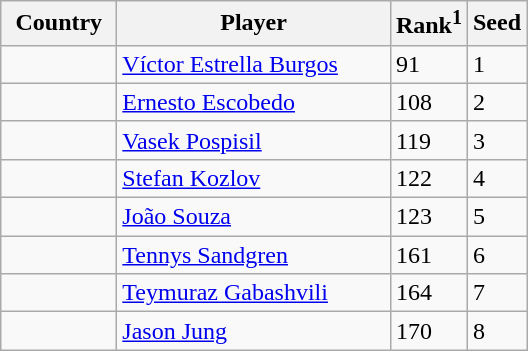<table class="sortable wikitable">
<tr>
<th width="70">Country</th>
<th width="175">Player</th>
<th>Rank<sup>1</sup></th>
<th>Seed</th>
</tr>
<tr>
<td></td>
<td><a href='#'>Víctor Estrella Burgos</a></td>
<td>91</td>
<td>1</td>
</tr>
<tr>
<td></td>
<td><a href='#'>Ernesto Escobedo</a></td>
<td>108</td>
<td>2</td>
</tr>
<tr>
<td></td>
<td><a href='#'>Vasek Pospisil</a></td>
<td>119</td>
<td>3</td>
</tr>
<tr>
<td></td>
<td><a href='#'>Stefan Kozlov</a></td>
<td>122</td>
<td>4</td>
</tr>
<tr>
<td></td>
<td><a href='#'>João Souza</a></td>
<td>123</td>
<td>5</td>
</tr>
<tr>
<td></td>
<td><a href='#'>Tennys Sandgren</a></td>
<td>161</td>
<td>6</td>
</tr>
<tr>
<td></td>
<td><a href='#'>Teymuraz Gabashvili</a></td>
<td>164</td>
<td>7</td>
</tr>
<tr>
<td></td>
<td><a href='#'>Jason Jung</a></td>
<td>170</td>
<td>8</td>
</tr>
</table>
